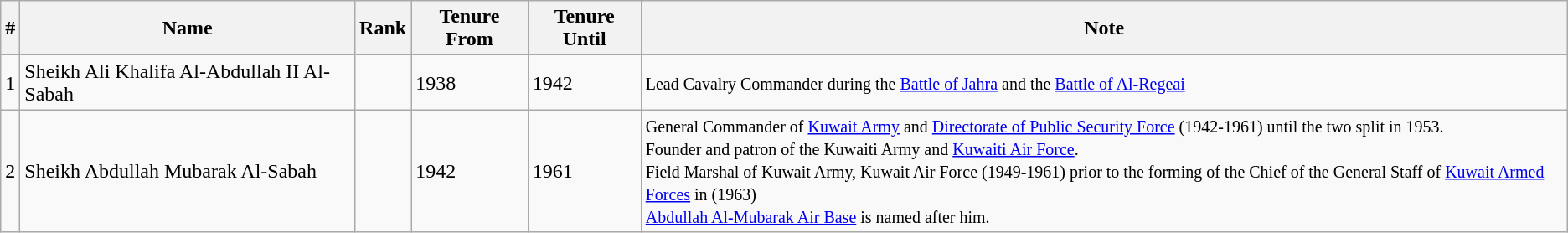<table class="wikitable">
<tr>
<th>#</th>
<th>Name</th>
<th>Rank</th>
<th>Tenure From</th>
<th>Tenure Until</th>
<th>Note</th>
</tr>
<tr>
<td>1</td>
<td>Sheikh Ali Khalifa Al-Abdullah II Al-Sabah</td>
<td></td>
<td>1938</td>
<td>1942</td>
<td><small>Lead Cavalry Commander during the <a href='#'>Battle of Jahra</a> and the <a href='#'>Battle of Al-Regeai</a></small></td>
</tr>
<tr>
<td>2</td>
<td>Sheikh Abdullah Mubarak Al-Sabah</td>
<td></td>
<td>1942</td>
<td>1961</td>
<td><small>General Commander of <a href='#'>Kuwait Army</a> and <a href='#'>Directorate of Public Security Force</a> (1942-1961) until the two split in 1953.</small><br><small> Founder and patron of the Kuwaiti Army and <a href='#'>Kuwaiti Air Force</a>.</small><br><small> Field Marshal of Kuwait Army, Kuwait Air Force (1949-1961) prior to the forming of the Chief of the General Staff of <a href='#'>Kuwait Armed Forces</a> in (1963)</small><br><small><a href='#'>Abdullah Al-Mubarak Air Base</a> is named after him.</small></td>
</tr>
</table>
